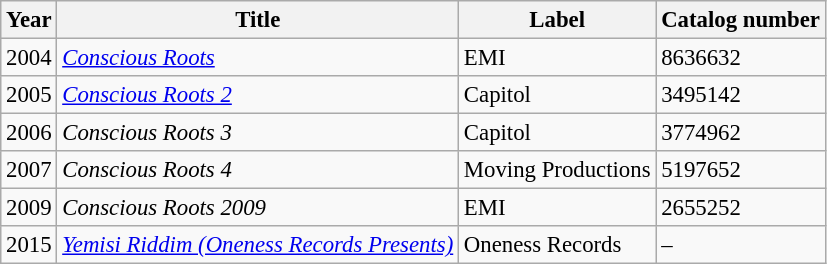<table class="wikitable" style="font-size: 95%;">
<tr>
<th>Year</th>
<th>Title</th>
<th>Label</th>
<th>Catalog number</th>
</tr>
<tr>
<td>2004</td>
<td><em><a href='#'>Conscious Roots</a></em></td>
<td>EMI</td>
<td>8636632</td>
</tr>
<tr>
<td>2005</td>
<td><em><a href='#'>Conscious Roots 2</a></em></td>
<td>Capitol</td>
<td>3495142</td>
</tr>
<tr>
<td>2006</td>
<td><em>Conscious Roots 3</em></td>
<td>Capitol</td>
<td>3774962</td>
</tr>
<tr>
<td>2007</td>
<td><em>Conscious Roots 4</em></td>
<td>Moving Productions</td>
<td>5197652</td>
</tr>
<tr>
<td>2009</td>
<td><em>Conscious Roots 2009</em></td>
<td>EMI</td>
<td>2655252</td>
</tr>
<tr>
<td>2015</td>
<td><em><a href='#'>Yemisi Riddim (Oneness Records Presents)</a></em></td>
<td>Oneness Records</td>
<td>–</td>
</tr>
</table>
